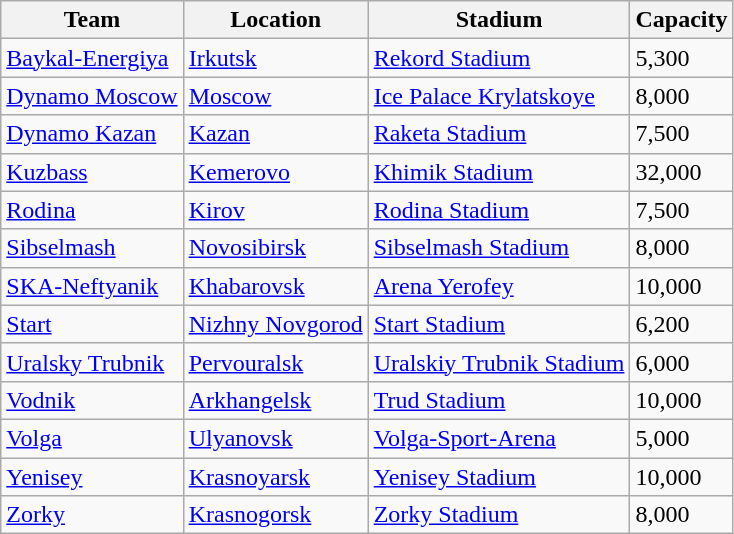<table class="wikitable sortable" style="text-align: left;">
<tr>
<th>Team</th>
<th>Location</th>
<th>Stadium</th>
<th>Capacity</th>
</tr>
<tr>
<td><a href='#'>Baykal-Energiya</a></td>
<td><a href='#'>Irkutsk</a></td>
<td><a href='#'>Rekord Stadium</a></td>
<td>5,300</td>
</tr>
<tr>
<td><a href='#'>Dynamo Moscow</a></td>
<td><a href='#'>Moscow</a></td>
<td><a href='#'>Ice Palace Krylatskoye</a></td>
<td>8,000</td>
</tr>
<tr>
<td><a href='#'>Dynamo Kazan</a></td>
<td><a href='#'>Kazan</a></td>
<td><a href='#'>Raketa Stadium</a></td>
<td>7,500</td>
</tr>
<tr>
<td><a href='#'>Kuzbass</a></td>
<td><a href='#'>Kemerovo</a></td>
<td><a href='#'>Khimik Stadium</a></td>
<td>32,000</td>
</tr>
<tr>
<td><a href='#'>Rodina</a></td>
<td><a href='#'>Kirov</a></td>
<td><a href='#'>Rodina Stadium</a></td>
<td>7,500</td>
</tr>
<tr>
<td><a href='#'>Sibselmash</a></td>
<td><a href='#'>Novosibirsk</a></td>
<td><a href='#'>Sibselmash Stadium</a></td>
<td>8,000</td>
</tr>
<tr>
<td><a href='#'>SKA-Neftyanik</a></td>
<td><a href='#'>Khabarovsk</a></td>
<td><a href='#'>Arena Yerofey</a></td>
<td>10,000</td>
</tr>
<tr>
<td><a href='#'>Start</a></td>
<td><a href='#'>Nizhny Novgorod</a></td>
<td><a href='#'>Start Stadium</a></td>
<td>6,200</td>
</tr>
<tr>
<td><a href='#'>Uralsky Trubnik</a></td>
<td><a href='#'>Pervouralsk</a></td>
<td><a href='#'>Uralskiy Trubnik Stadium</a></td>
<td>6,000</td>
</tr>
<tr>
<td><a href='#'>Vodnik</a></td>
<td><a href='#'>Arkhangelsk</a></td>
<td><a href='#'>Trud Stadium</a></td>
<td>10,000</td>
</tr>
<tr>
<td><a href='#'>Volga</a></td>
<td><a href='#'>Ulyanovsk</a></td>
<td><a href='#'>Volga-Sport-Arena</a></td>
<td>5,000</td>
</tr>
<tr>
<td><a href='#'>Yenisey</a></td>
<td><a href='#'>Krasnoyarsk</a></td>
<td><a href='#'>Yenisey Stadium</a></td>
<td>10,000</td>
</tr>
<tr>
<td><a href='#'>Zorky</a></td>
<td><a href='#'>Krasnogorsk</a></td>
<td><a href='#'>Zorky Stadium</a></td>
<td>8,000</td>
</tr>
</table>
